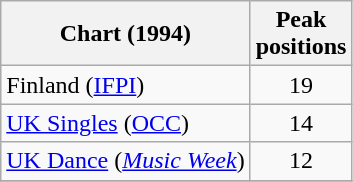<table class="wikitable">
<tr>
<th align="left">Chart (1994)</th>
<th align="left">Peak<br>positions</th>
</tr>
<tr>
<td align="left">Finland (<a href='#'>IFPI</a>)</td>
<td align="center">19</td>
</tr>
<tr>
<td align="left"><a href='#'>UK Singles</a> (<a href='#'>OCC</a>)</td>
<td align="center">14</td>
</tr>
<tr>
<td align="left"><a href='#'>UK Dance</a> (<em><a href='#'>Music Week</a></em>)</td>
<td align="center">12</td>
</tr>
<tr>
</tr>
</table>
